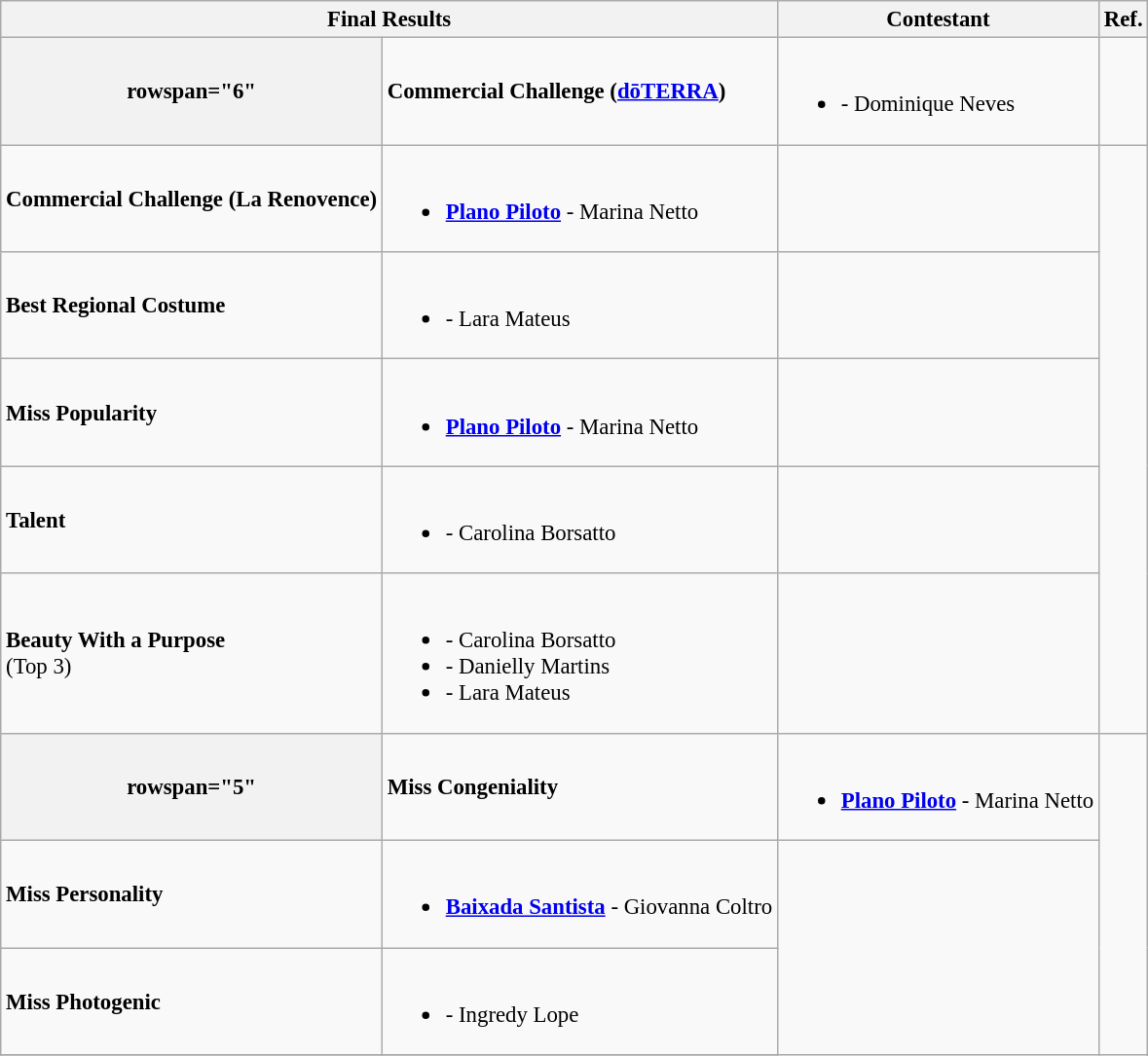<table class="wikitable" style="font-size:95%;">
<tr>
<th colspan="2">Final Results</th>
<th>Contestant</th>
<th>Ref.</th>
</tr>
<tr>
<th>rowspan="6" </th>
<td><strong>Commercial Challenge (<a href='#'>dōTERRA</a>)</strong></td>
<td><br><ul><li><strong></strong> - Dominique Neves</li></ul></td>
<td></td>
</tr>
<tr>
<td><strong>Commercial Challenge (La Renovence)</strong></td>
<td><br><ul><li><strong> <a href='#'>Plano Piloto</a></strong> - Marina Netto</li></ul></td>
<td></td>
</tr>
<tr>
<td><strong>Best Regional Costume</strong></td>
<td><br><ul><li><strong></strong> - Lara Mateus</li></ul></td>
<td></td>
</tr>
<tr>
<td><strong>Miss Popularity</strong></td>
<td><br><ul><li><strong> <a href='#'>Plano Piloto</a></strong> - Marina Netto</li></ul></td>
<td></td>
</tr>
<tr>
<td><strong>Talent</strong></td>
<td><br><ul><li><strong></strong> - Carolina Borsatto</li></ul></td>
<td></td>
</tr>
<tr>
<td><strong>Beauty With a Purpose</strong><br>(Top 3)</td>
<td><br><ul><li><strong></strong> - Carolina Borsatto</li><li><strong></strong> - Danielly Martins</li><li><strong></strong> - Lara Mateus</li></ul></td>
<td></td>
</tr>
<tr>
<th>rowspan="5" </th>
<td><strong>Miss Congeniality</strong></td>
<td><br><ul><li><strong> <a href='#'>Plano Piloto</a></strong> - Marina Netto</li></ul></td>
<td rowspan="6"></td>
</tr>
<tr>
<td><strong>Miss Personality</strong></td>
<td><br><ul><li><strong> <a href='#'>Baixada Santista</a></strong> - Giovanna Coltro</li></ul></td>
</tr>
<tr>
<td><strong>Miss Photogenic</strong></td>
<td><br><ul><li><strong></strong> - Ingredy Lope</li></ul></td>
</tr>
<tr>
</tr>
</table>
